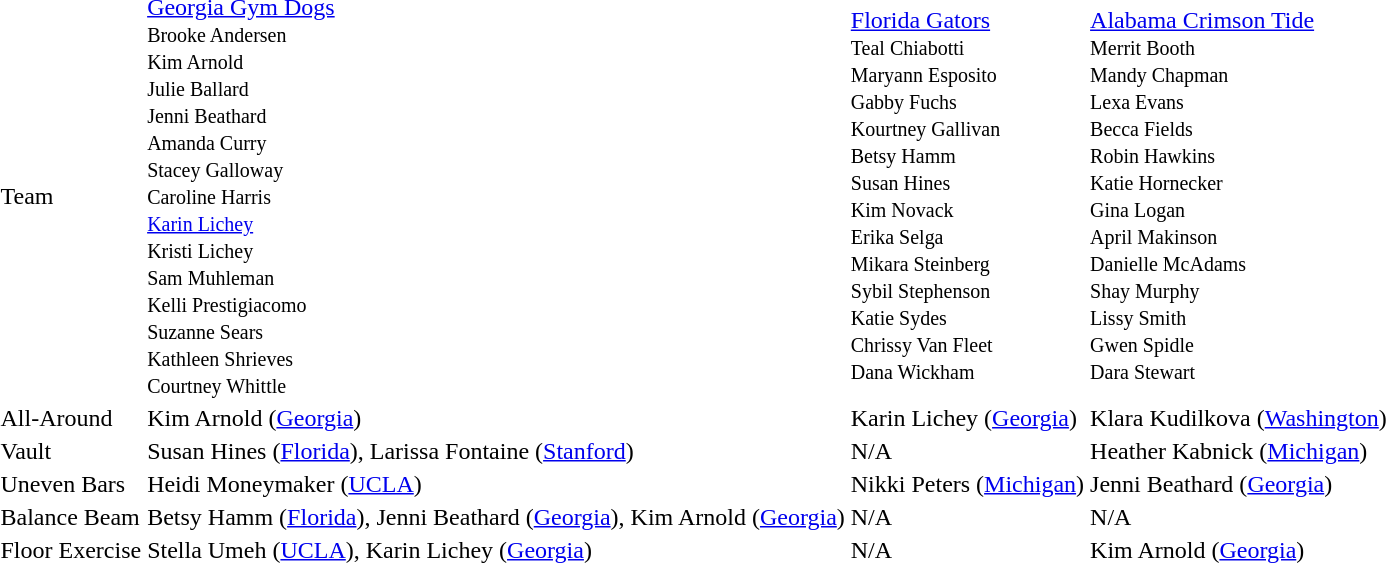<table>
<tr>
<td>Team<br></td>
<td><a href='#'>Georgia Gym Dogs</a><br><small>Brooke Andersen<br>Kim Arnold<br>Julie Ballard<br>Jenni Beathard<br>Amanda Curry <br>Stacey Galloway<br>Caroline Harris<br><a href='#'>Karin Lichey</a><br>Kristi Lichey<br>Sam Muhleman<br>Kelli Prestigiacomo<br>Suzanne Sears<br>Kathleen Shrieves<br>Courtney Whittle</small></td>
<td><a href='#'>Florida Gators</a><br><small>Teal Chiabotti<br>Maryann Esposito<br>Gabby Fuchs<br>Kourtney Gallivan<br>Betsy Hamm<br>Susan Hines<br>Kim Novack<br>Erika Selga<br>Mikara Steinberg<br>Sybil Stephenson<br>Katie Sydes<br>Chrissy Van Fleet<br>Dana Wickham</small></td>
<td><a href='#'>Alabama Crimson Tide</a><br><small>Merrit Booth<br>Mandy Chapman<br>Lexa Evans<br>Becca Fields<br>Robin Hawkins<br>Katie Hornecker<br>Gina Logan<br>April Makinson<br>Danielle McAdams<br>Shay Murphy<br>Lissy Smith<br>Gwen Spidle<br>Dara Stewart</small></td>
</tr>
<tr>
<td>All-Around<br></td>
<td>Kim Arnold (<a href='#'>Georgia</a>)</td>
<td>Karin Lichey (<a href='#'>Georgia</a>)</td>
<td>Klara Kudilkova (<a href='#'>Washington</a>)</td>
</tr>
<tr>
<td>Vault<br></td>
<td>Susan Hines (<a href='#'>Florida</a>), Larissa Fontaine (<a href='#'>Stanford</a>)</td>
<td>N/A</td>
<td>Heather Kabnick (<a href='#'>Michigan</a>)</td>
</tr>
<tr>
<td>Uneven Bars<br></td>
<td>Heidi Moneymaker (<a href='#'>UCLA</a>)</td>
<td>Nikki Peters (<a href='#'>Michigan</a>)</td>
<td>Jenni Beathard (<a href='#'>Georgia</a>)</td>
</tr>
<tr>
<td>Balance Beam<br></td>
<td>Betsy Hamm (<a href='#'>Florida</a>), Jenni Beathard (<a href='#'>Georgia</a>), Kim Arnold (<a href='#'>Georgia</a>)</td>
<td>N/A</td>
<td>N/A</td>
</tr>
<tr>
<td>Floor Exercise<br></td>
<td>Stella Umeh (<a href='#'>UCLA</a>), Karin Lichey (<a href='#'>Georgia</a>)</td>
<td>N/A</td>
<td>Kim Arnold (<a href='#'>Georgia</a>)</td>
</tr>
</table>
